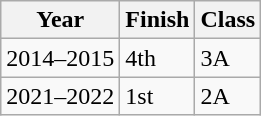<table class="wikitable">
<tr>
<th>Year</th>
<th>Finish</th>
<th>Class</th>
</tr>
<tr>
<td>2014–2015</td>
<td>4th</td>
<td>3A</td>
</tr>
<tr>
<td>2021–2022</td>
<td>1st</td>
<td>2A</td>
</tr>
</table>
